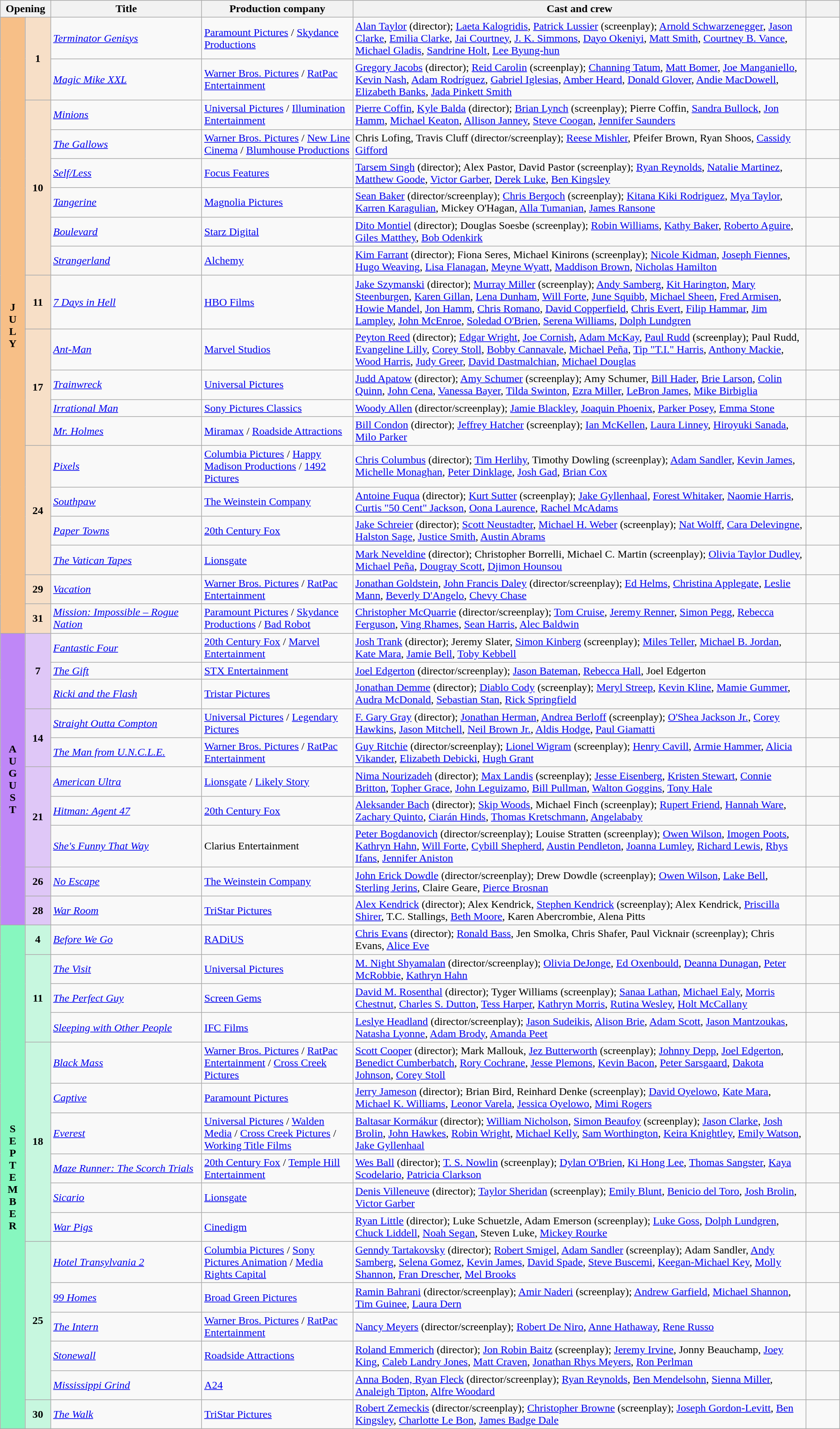<table class="wikitable sortable">
<tr>
<th colspan="2" style="width:6%;">Opening</th>
<th style="width:18%;">Title</th>
<th style="width:18%;">Production company</th>
<th>Cast and crew</th>
<th style="width:4%;"  class="unsortable"></th>
</tr>
<tr>
<th rowspan="19" style="text-align:center; background:#f7bf87">J<br>U<br>L<br>Y</th>
<td rowspan="2" style="text-align:center; background:#f7dfc7"><strong>1</strong></td>
<td><em><a href='#'>Terminator Genisys</a></em></td>
<td><a href='#'>Paramount Pictures</a> / <a href='#'>Skydance Productions</a></td>
<td><a href='#'>Alan Taylor</a> (director); <a href='#'>Laeta Kalogridis</a>, <a href='#'>Patrick Lussier</a> (screenplay); <a href='#'>Arnold Schwarzenegger</a>, <a href='#'>Jason Clarke</a>, <a href='#'>Emilia Clarke</a>, <a href='#'>Jai Courtney</a>, <a href='#'>J. K. Simmons</a>, <a href='#'>Dayo Okeniyi</a>, <a href='#'>Matt Smith</a>, <a href='#'>Courtney B. Vance</a>, <a href='#'>Michael Gladis</a>, <a href='#'>Sandrine Holt</a>, <a href='#'>Lee Byung-hun</a></td>
<td style="text-align:center;"></td>
</tr>
<tr>
<td><em><a href='#'>Magic Mike XXL</a></em></td>
<td><a href='#'>Warner Bros. Pictures</a> / <a href='#'>RatPac Entertainment</a></td>
<td><a href='#'>Gregory Jacobs</a> (director); <a href='#'>Reid Carolin</a> (screenplay); <a href='#'>Channing Tatum</a>, <a href='#'>Matt Bomer</a>, <a href='#'>Joe Manganiello</a>, <a href='#'>Kevin Nash</a>, <a href='#'>Adam Rodríguez</a>, <a href='#'>Gabriel Iglesias</a>, <a href='#'>Amber Heard</a>, <a href='#'>Donald Glover</a>, <a href='#'>Andie MacDowell</a>, <a href='#'>Elizabeth Banks</a>, <a href='#'>Jada Pinkett Smith</a></td>
<td style="text-align:center;"></td>
</tr>
<tr>
<td rowspan="6" style="text-align:center; background:#f7dfc7"><strong>10</strong></td>
<td><em><a href='#'>Minions</a></em></td>
<td><a href='#'>Universal Pictures</a> / <a href='#'>Illumination Entertainment</a></td>
<td><a href='#'>Pierre Coffin</a>, <a href='#'>Kyle Balda</a> (director); <a href='#'>Brian Lynch</a> (screenplay); Pierre Coffin, <a href='#'>Sandra Bullock</a>, <a href='#'>Jon Hamm</a>, <a href='#'>Michael Keaton</a>, <a href='#'>Allison Janney</a>, <a href='#'>Steve Coogan</a>, <a href='#'>Jennifer Saunders</a></td>
<td style="text-align:center;"></td>
</tr>
<tr>
<td><em><a href='#'>The Gallows</a></em></td>
<td><a href='#'>Warner Bros. Pictures</a> / <a href='#'>New Line Cinema</a> / <a href='#'>Blumhouse Productions</a></td>
<td>Chris Lofing, Travis Cluff (director/screenplay); <a href='#'>Reese Mishler</a>, Pfeifer Brown, Ryan Shoos, <a href='#'>Cassidy Gifford</a></td>
<td style="text-align:center;"></td>
</tr>
<tr>
<td><em><a href='#'>Self/Less</a></em></td>
<td><a href='#'>Focus Features</a></td>
<td><a href='#'>Tarsem Singh</a> (director); Alex Pastor, David Pastor (screenplay); <a href='#'>Ryan Reynolds</a>, <a href='#'>Natalie Martinez</a>, <a href='#'>Matthew Goode</a>, <a href='#'>Victor Garber</a>, <a href='#'>Derek Luke</a>, <a href='#'>Ben Kingsley</a></td>
<td style="text-align:center;"></td>
</tr>
<tr>
<td><em><a href='#'>Tangerine</a></em></td>
<td><a href='#'>Magnolia Pictures</a></td>
<td><a href='#'>Sean Baker</a> (director/screenplay); <a href='#'>Chris Bergoch</a> (screenplay); <a href='#'>Kitana Kiki Rodriguez</a>, <a href='#'>Mya Taylor</a>, <a href='#'>Karren Karagulian</a>, Mickey O'Hagan, <a href='#'>Alla Tumanian</a>, <a href='#'>James Ransone</a></td>
<td style="text-align:center;"></td>
</tr>
<tr>
<td><em><a href='#'>Boulevard</a></em></td>
<td><a href='#'>Starz Digital</a></td>
<td><a href='#'>Dito Montiel</a> (director); Douglas Soesbe (screenplay); <a href='#'>Robin Williams</a>, <a href='#'>Kathy Baker</a>, <a href='#'>Roberto Aguire</a>, <a href='#'>Giles Matthey</a>, <a href='#'>Bob Odenkirk</a></td>
<td style="text-align:center;"></td>
</tr>
<tr>
<td><em><a href='#'>Strangerland</a></em></td>
<td><a href='#'>Alchemy</a></td>
<td><a href='#'>Kim Farrant</a> (director); Fiona Seres, Michael Kinirons (screenplay); <a href='#'>Nicole Kidman</a>, <a href='#'>Joseph Fiennes</a>, <a href='#'>Hugo Weaving</a>, <a href='#'>Lisa Flanagan</a>, <a href='#'>Meyne Wyatt</a>, <a href='#'>Maddison Brown</a>, <a href='#'>Nicholas Hamilton</a></td>
<td style="text-align:center;"></td>
</tr>
<tr>
<td rowspan="1" style="text-align:center; background:#f7dfc7"><strong>11</strong></td>
<td><em><a href='#'>7 Days in Hell</a></em></td>
<td><a href='#'>HBO Films</a></td>
<td><a href='#'>Jake Szymanski</a> (director); <a href='#'>Murray Miller</a> (screenplay); <a href='#'>Andy Samberg</a>, <a href='#'>Kit Harington</a>, <a href='#'>Mary Steenburgen</a>, <a href='#'>Karen Gillan</a>, <a href='#'>Lena Dunham</a>, <a href='#'>Will Forte</a>, <a href='#'>June Squibb</a>, <a href='#'>Michael Sheen</a>, <a href='#'>Fred Armisen</a>, <a href='#'>Howie Mandel</a>, <a href='#'>Jon Hamm</a>, <a href='#'>Chris Romano</a>, <a href='#'>David Copperfield</a>, <a href='#'>Chris Evert</a>, <a href='#'>Filip Hammar</a>, <a href='#'>Jim Lampley</a>, <a href='#'>John McEnroe</a>, <a href='#'>Soledad O'Brien</a>, <a href='#'>Serena Williams</a>, <a href='#'>Dolph Lundgren</a></td>
</tr>
<tr>
<td rowspan="4" style="text-align:center; background:#f7dfc7"><strong>17</strong></td>
<td><em><a href='#'>Ant-Man</a></em></td>
<td><a href='#'>Marvel Studios</a></td>
<td><a href='#'>Peyton Reed</a> (director); <a href='#'>Edgar Wright</a>, <a href='#'>Joe Cornish</a>, <a href='#'>Adam McKay</a>, <a href='#'>Paul Rudd</a> (screenplay); Paul Rudd, <a href='#'>Evangeline Lilly</a>, <a href='#'>Corey Stoll</a>, <a href='#'>Bobby Cannavale</a>, <a href='#'>Michael Peña</a>, <a href='#'>Tip "T.I." Harris</a>, <a href='#'>Anthony Mackie</a>, <a href='#'>Wood Harris</a>, <a href='#'>Judy Greer</a>, <a href='#'>David Dastmalchian</a>, <a href='#'>Michael Douglas</a></td>
<td style="text-align:center;"></td>
</tr>
<tr>
<td><em><a href='#'>Trainwreck</a></em></td>
<td><a href='#'>Universal Pictures</a></td>
<td><a href='#'>Judd Apatow</a> (director); <a href='#'>Amy Schumer</a> (screenplay); Amy Schumer, <a href='#'>Bill Hader</a>, <a href='#'>Brie Larson</a>, <a href='#'>Colin Quinn</a>, <a href='#'>John Cena</a>, <a href='#'>Vanessa Bayer</a>, <a href='#'>Tilda Swinton</a>, <a href='#'>Ezra Miller</a>, <a href='#'>LeBron James</a>, <a href='#'>Mike Birbiglia</a></td>
<td style="text-align:center;"></td>
</tr>
<tr>
<td><em><a href='#'>Irrational Man</a></em></td>
<td><a href='#'>Sony Pictures Classics</a></td>
<td><a href='#'>Woody Allen</a> (director/screenplay); <a href='#'>Jamie Blackley</a>, <a href='#'>Joaquin Phoenix</a>, <a href='#'>Parker Posey</a>, <a href='#'>Emma Stone</a></td>
<td style="text-align:center;"></td>
</tr>
<tr>
<td><em><a href='#'>Mr. Holmes</a></em></td>
<td><a href='#'>Miramax</a> / <a href='#'>Roadside Attractions</a></td>
<td><a href='#'>Bill Condon</a> (director); <a href='#'>Jeffrey Hatcher</a> (screenplay); <a href='#'>Ian McKellen</a>, <a href='#'>Laura Linney</a>, <a href='#'>Hiroyuki Sanada</a>, <a href='#'>Milo Parker</a></td>
<td style="text-align:center;"></td>
</tr>
<tr>
<td rowspan="4" style="text-align:center; background:#f7dfc7"><strong>24</strong></td>
<td><em><a href='#'>Pixels</a></em></td>
<td><a href='#'>Columbia Pictures</a> / <a href='#'>Happy Madison Productions</a> / <a href='#'>1492 Pictures</a></td>
<td><a href='#'>Chris Columbus</a> (director); <a href='#'>Tim Herlihy</a>, Timothy Dowling (screenplay);  <a href='#'>Adam Sandler</a>, <a href='#'>Kevin James</a>, <a href='#'>Michelle Monaghan</a>, <a href='#'>Peter Dinklage</a>, <a href='#'>Josh Gad</a>, <a href='#'>Brian Cox</a></td>
<td style="text-align:center;"></td>
</tr>
<tr>
<td><a href='#'><em>Southpaw</em></a></td>
<td><a href='#'>The Weinstein Company</a></td>
<td><a href='#'>Antoine Fuqua</a> (director); <a href='#'>Kurt Sutter</a> (screenplay); <a href='#'>Jake Gyllenhaal</a>, <a href='#'>Forest Whitaker</a>, <a href='#'>Naomie Harris</a>, <a href='#'>Curtis "50 Cent" Jackson</a>, <a href='#'>Oona Laurence</a>, <a href='#'>Rachel McAdams</a></td>
<td style="text-align:center;"></td>
</tr>
<tr>
<td><em><a href='#'>Paper Towns</a></em></td>
<td><a href='#'>20th Century Fox</a></td>
<td><a href='#'>Jake Schreier</a> (director); <a href='#'>Scott Neustadter</a>, <a href='#'>Michael H. Weber</a> (screenplay); <a href='#'>Nat Wolff</a>, <a href='#'>Cara Delevingne</a>, <a href='#'>Halston Sage</a>, <a href='#'>Justice Smith</a>, <a href='#'>Austin Abrams</a></td>
<td style="text-align:center;"></td>
</tr>
<tr>
<td><em><a href='#'>The Vatican Tapes</a></em></td>
<td><a href='#'>Lionsgate</a></td>
<td><a href='#'>Mark Neveldine</a> (director); Christopher Borrelli, Michael C. Martin (screenplay); <a href='#'>Olivia Taylor Dudley</a>, <a href='#'>Michael Peña</a>, <a href='#'>Dougray Scott</a>, <a href='#'>Djimon Hounsou</a></td>
<td style="text-align:center;"></td>
</tr>
<tr>
<td rowspan="1" style="text-align:center; background:#f7dfc7"><strong>29</strong></td>
<td><em><a href='#'>Vacation</a></em></td>
<td><a href='#'>Warner Bros. Pictures</a> / <a href='#'>RatPac Entertainment</a></td>
<td><a href='#'>Jonathan Goldstein</a>, <a href='#'>John Francis Daley</a> (director/screenplay); <a href='#'>Ed Helms</a>, <a href='#'>Christina Applegate</a>, <a href='#'>Leslie Mann</a>, <a href='#'>Beverly D'Angelo</a>, <a href='#'>Chevy Chase</a></td>
<td style="text-align:center;"></td>
</tr>
<tr>
<td rowspan="1" style="text-align:center; background:#f7dfc7"><strong>31</strong></td>
<td><em><a href='#'>Mission: Impossible – Rogue Nation</a></em></td>
<td><a href='#'>Paramount Pictures</a> / <a href='#'>Skydance Productions</a> / <a href='#'>Bad Robot</a></td>
<td><a href='#'>Christopher McQuarrie</a> (director/screenplay); <a href='#'>Tom Cruise</a>, <a href='#'>Jeremy Renner</a>, <a href='#'>Simon Pegg</a>, <a href='#'>Rebecca Ferguson</a>, <a href='#'>Ving Rhames</a>, <a href='#'>Sean Harris</a>, <a href='#'>Alec Baldwin</a></td>
<td style="text-align:center;"></td>
</tr>
<tr>
<th rowspan="10" style="text-align:center; background:#bf87f7">A<br>U<br>G<br>U<br>S<br>T</th>
<td rowspan="3" style="text-align:center; background:#dfc7f7"><strong>7</strong></td>
<td><em><a href='#'>Fantastic Four</a></em></td>
<td><a href='#'>20th Century Fox</a> / <a href='#'>Marvel Entertainment</a></td>
<td><a href='#'>Josh Trank</a> (director); Jeremy Slater, <a href='#'>Simon Kinberg</a> (screenplay); <a href='#'>Miles Teller</a>, <a href='#'>Michael B. Jordan</a>, <a href='#'>Kate Mara</a>, <a href='#'>Jamie Bell</a>, <a href='#'>Toby Kebbell</a></td>
<td style="text-align:center"></td>
</tr>
<tr>
<td><em><a href='#'>The Gift</a></em></td>
<td><a href='#'>STX Entertainment</a></td>
<td><a href='#'>Joel Edgerton</a> (director/screenplay); <a href='#'>Jason Bateman</a>, <a href='#'>Rebecca Hall</a>, Joel Edgerton</td>
<td style="text-align:center;"></td>
</tr>
<tr>
<td><em><a href='#'>Ricki and the Flash</a></em></td>
<td><a href='#'>Tristar Pictures</a></td>
<td><a href='#'>Jonathan Demme</a> (director); <a href='#'>Diablo Cody</a> (screenplay); <a href='#'>Meryl Streep</a>, <a href='#'>Kevin Kline</a>, <a href='#'>Mamie Gummer</a>, <a href='#'>Audra McDonald</a>, <a href='#'>Sebastian Stan</a>, <a href='#'>Rick Springfield</a></td>
<td style="text-align:center;"></td>
</tr>
<tr>
<td rowspan="2" style="text-align:center; background:#dfc7f7"><strong>14</strong></td>
<td><em><a href='#'>Straight Outta Compton</a></em></td>
<td><a href='#'>Universal Pictures</a> / <a href='#'>Legendary Pictures</a></td>
<td><a href='#'>F. Gary Gray</a> (director); <a href='#'>Jonathan Herman</a>, <a href='#'>Andrea Berloff</a> (screenplay); <a href='#'>O'Shea Jackson Jr.</a>, <a href='#'>Corey Hawkins</a>, <a href='#'>Jason Mitchell</a>, <a href='#'>Neil Brown Jr.</a>, <a href='#'>Aldis Hodge</a>, <a href='#'>Paul Giamatti</a></td>
<td style="text-align:center;"></td>
</tr>
<tr>
<td><em><a href='#'>The Man from U.N.C.L.E.</a></em></td>
<td><a href='#'>Warner Bros. Pictures</a> / <a href='#'>RatPac Entertainment</a></td>
<td><a href='#'>Guy Ritchie</a> (director/screenplay); <a href='#'>Lionel Wigram</a> (screenplay); <a href='#'>Henry Cavill</a>, <a href='#'>Armie Hammer</a>, <a href='#'>Alicia Vikander</a>, <a href='#'>Elizabeth Debicki</a>, <a href='#'>Hugh Grant</a></td>
<td style="text-align:center;"></td>
</tr>
<tr>
<td rowspan="3" style="text-align:center; background:#dfc7f7"><strong>21</strong></td>
<td><em><a href='#'>American Ultra</a></em></td>
<td><a href='#'>Lionsgate</a> / <a href='#'>Likely Story</a></td>
<td><a href='#'>Nima Nourizadeh</a> (director); <a href='#'>Max Landis</a> (screenplay); <a href='#'>Jesse Eisenberg</a>, <a href='#'>Kristen Stewart</a>, <a href='#'>Connie Britton</a>, <a href='#'>Topher Grace</a>, <a href='#'>John Leguizamo</a>, <a href='#'>Bill Pullman</a>, <a href='#'>Walton Goggins</a>, <a href='#'>Tony Hale</a></td>
<td style="text-align:center"></td>
</tr>
<tr>
<td><em><a href='#'>Hitman: Agent 47</a></em></td>
<td><a href='#'>20th Century Fox</a></td>
<td><a href='#'>Aleksander Bach</a> (director); <a href='#'>Skip Woods</a>, Michael Finch (screenplay); <a href='#'>Rupert Friend</a>, <a href='#'>Hannah Ware</a>, <a href='#'>Zachary Quinto</a>, <a href='#'>Ciarán Hinds</a>, <a href='#'>Thomas Kretschmann</a>, <a href='#'>Angelababy</a></td>
<td style="text-align:center;"></td>
</tr>
<tr>
<td><em><a href='#'>She's Funny That Way</a></em></td>
<td>Clarius Entertainment</td>
<td><a href='#'>Peter Bogdanovich</a> (director/screenplay); Louise Stratten (screenplay); <a href='#'>Owen Wilson</a>, <a href='#'>Imogen Poots</a>, <a href='#'>Kathryn Hahn</a>, <a href='#'>Will Forte</a>, <a href='#'>Cybill Shepherd</a>, <a href='#'>Austin Pendleton</a>, <a href='#'>Joanna Lumley</a>, <a href='#'>Richard Lewis</a>, <a href='#'>Rhys Ifans</a>, <a href='#'>Jennifer Aniston</a></td>
<td style="text-align:center;"></td>
</tr>
<tr>
<td rowspan="1" style="text-align:center; background:#dfc7f7"><strong>26</strong></td>
<td><em><a href='#'>No Escape</a></em></td>
<td><a href='#'>The Weinstein Company</a></td>
<td><a href='#'>John Erick Dowdle</a> (director/screenplay); Drew Dowdle (screenplay); <a href='#'>Owen Wilson</a>, <a href='#'>Lake Bell</a>, <a href='#'>Sterling Jerins</a>, Claire Geare, <a href='#'>Pierce Brosnan</a></td>
<td style="text-align:center;"></td>
</tr>
<tr>
<td rowspan="1" style="text-align:center; background:#dfc7f7"><strong>28</strong></td>
<td><em><a href='#'>War Room</a></em></td>
<td><a href='#'>TriStar Pictures</a></td>
<td><a href='#'>Alex Kendrick</a> (director); Alex Kendrick, <a href='#'>Stephen Kendrick</a> (screenplay); Alex Kendrick, <a href='#'>Priscilla Shirer</a>, T.C. Stallings, <a href='#'>Beth Moore</a>, Karen Abercrombie, Alena Pitts</td>
<td style="text-align:center"></td>
</tr>
<tr>
<th rowspan="16" style="text-align:center; background:#87f7bf">S<br>E<br>P<br>T<br>E<br>M<br>B<br>E<br>R</th>
<td rowspan="1" style="text-align:center; background:#c7f7df"><strong>4</strong></td>
<td><em><a href='#'>Before We Go</a></em></td>
<td><a href='#'>RADiUS</a></td>
<td><a href='#'>Chris Evans</a> (director); <a href='#'>Ronald Bass</a>, Jen Smolka, Chris Shafer, Paul Vicknair (screenplay); Chris Evans, <a href='#'>Alice Eve</a></td>
<td style="text-align:center;"></td>
</tr>
<tr>
<td rowspan="3" style="text-align:center; background:#c7f7df"><strong>11</strong></td>
<td><em><a href='#'>The Visit</a></em></td>
<td><a href='#'>Universal Pictures</a></td>
<td><a href='#'>M. Night Shyamalan</a> (director/screenplay); <a href='#'>Olivia DeJonge</a>, <a href='#'>Ed Oxenbould</a>, <a href='#'>Deanna Dunagan</a>, <a href='#'>Peter McRobbie</a>, <a href='#'>Kathryn Hahn</a></td>
<td style="text-align:center;"></td>
</tr>
<tr>
<td><em><a href='#'>The Perfect Guy</a></em></td>
<td><a href='#'>Screen Gems</a></td>
<td><a href='#'>David M. Rosenthal</a> (director); Tyger Williams (screenplay); <a href='#'>Sanaa Lathan</a>, <a href='#'>Michael Ealy</a>, <a href='#'>Morris Chestnut</a>, <a href='#'>Charles S. Dutton</a>, <a href='#'>Tess Harper</a>, <a href='#'>Kathryn Morris</a>, <a href='#'>Rutina Wesley</a>, <a href='#'>Holt McCallany</a></td>
<td style="text-align:center;"></td>
</tr>
<tr>
<td><em><a href='#'>Sleeping with Other People</a></em></td>
<td><a href='#'>IFC Films</a></td>
<td><a href='#'>Leslye Headland</a> (director/screenplay); <a href='#'>Jason Sudeikis</a>, <a href='#'>Alison Brie</a>, <a href='#'>Adam Scott</a>, <a href='#'>Jason Mantzoukas</a>, <a href='#'>Natasha Lyonne</a>, <a href='#'>Adam Brody</a>, <a href='#'>Amanda Peet</a></td>
<td style="text-align:center;"></td>
</tr>
<tr>
<td rowspan="6" style="text-align:center; background:#c7f7df"><strong>18</strong></td>
<td><em><a href='#'>Black Mass</a></em></td>
<td><a href='#'>Warner Bros. Pictures</a> / <a href='#'>RatPac Entertainment</a> / <a href='#'>Cross Creek Pictures</a></td>
<td><a href='#'>Scott Cooper</a> (director); Mark Mallouk, <a href='#'>Jez Butterworth</a> (screenplay); <a href='#'>Johnny Depp</a>, <a href='#'>Joel Edgerton</a>, <a href='#'>Benedict Cumberbatch</a>, <a href='#'>Rory Cochrane</a>, <a href='#'>Jesse Plemons</a>, <a href='#'>Kevin Bacon</a>, <a href='#'>Peter Sarsgaard</a>, <a href='#'>Dakota Johnson</a>, <a href='#'>Corey Stoll</a></td>
<td style="text-align:center;"></td>
</tr>
<tr>
<td><em><a href='#'>Captive</a></em></td>
<td><a href='#'>Paramount Pictures</a></td>
<td><a href='#'>Jerry Jameson</a> (director); Brian Bird, Reinhard Denke (screenplay); <a href='#'>David Oyelowo</a>, <a href='#'>Kate Mara</a>, <a href='#'>Michael K. Williams</a>, <a href='#'>Leonor Varela</a>, <a href='#'>Jessica Oyelowo</a>, <a href='#'>Mimi Rogers</a></td>
<td style="text-align:center"></td>
</tr>
<tr>
<td><em><a href='#'>Everest</a></em></td>
<td><a href='#'>Universal Pictures</a> / <a href='#'>Walden Media</a> / <a href='#'>Cross Creek Pictures</a> / <a href='#'>Working Title Films</a></td>
<td><a href='#'>Baltasar Kormákur</a> (director); <a href='#'>William Nicholson</a>, <a href='#'>Simon Beaufoy</a> (screenplay); <a href='#'>Jason Clarke</a>, <a href='#'>Josh Brolin</a>, <a href='#'>John Hawkes</a>, <a href='#'>Robin Wright</a>, <a href='#'>Michael Kelly</a>, <a href='#'>Sam Worthington</a>, <a href='#'>Keira Knightley</a>, <a href='#'>Emily Watson</a>, <a href='#'>Jake Gyllenhaal</a></td>
<td style="text-align:center;"></td>
</tr>
<tr>
<td><em><a href='#'>Maze Runner: The Scorch Trials</a></em></td>
<td><a href='#'>20th Century Fox</a> / <a href='#'>Temple Hill Entertainment</a></td>
<td><a href='#'>Wes Ball</a> (director); <a href='#'>T. S. Nowlin</a> (screenplay); <a href='#'>Dylan O'Brien</a>, <a href='#'>Ki Hong Lee</a>, <a href='#'>Thomas Sangster</a>, <a href='#'>Kaya Scodelario</a>, <a href='#'>Patricia Clarkson</a></td>
<td style="text-align:center"></td>
</tr>
<tr>
<td><em><a href='#'>Sicario</a></em></td>
<td><a href='#'>Lionsgate</a></td>
<td><a href='#'>Denis Villeneuve</a> (director); <a href='#'>Taylor Sheridan</a> (screenplay); <a href='#'>Emily Blunt</a>, <a href='#'>Benicio del Toro</a>, <a href='#'>Josh Brolin</a>, <a href='#'>Victor Garber</a></td>
<td style="text-align:center;"></td>
</tr>
<tr>
<td><em><a href='#'>War Pigs</a></em></td>
<td><a href='#'>Cinedigm</a></td>
<td><a href='#'>Ryan Little</a> (director); Luke Schuetzle, Adam Emerson (screenplay); <a href='#'>Luke Goss</a>, <a href='#'>Dolph Lundgren</a>, <a href='#'>Chuck Liddell</a>, <a href='#'>Noah Segan</a>, Steven Luke, <a href='#'>Mickey Rourke</a></td>
<td style="text-align:center;"></td>
</tr>
<tr>
<td rowspan="5" style="text-align:center; background:#c7f7df"><strong>25</strong></td>
<td><em><a href='#'>Hotel Transylvania 2</a></em></td>
<td><a href='#'>Columbia Pictures</a> / <a href='#'>Sony Pictures Animation</a> / <a href='#'>Media Rights Capital</a></td>
<td><a href='#'>Genndy Tartakovsky</a> (director); <a href='#'>Robert Smigel</a>, <a href='#'>Adam Sandler</a> (screenplay); Adam Sandler, <a href='#'>Andy Samberg</a>, <a href='#'>Selena Gomez</a>, <a href='#'>Kevin James</a>, <a href='#'>David Spade</a>, <a href='#'>Steve Buscemi</a>, <a href='#'>Keegan-Michael Key</a>, <a href='#'>Molly Shannon</a>, <a href='#'>Fran Drescher</a>, <a href='#'>Mel Brooks</a></td>
<td style="text-align:center;"></td>
</tr>
<tr>
<td><em><a href='#'>99 Homes</a></em></td>
<td><a href='#'>Broad Green Pictures</a></td>
<td><a href='#'>Ramin Bahrani</a> (director/screenplay); <a href='#'>Amir Naderi</a> (screenplay); <a href='#'>Andrew Garfield</a>, <a href='#'>Michael Shannon</a>, <a href='#'>Tim Guinee</a>, <a href='#'>Laura Dern</a></td>
<td style="text-align:center;"></td>
</tr>
<tr>
<td><em><a href='#'>The Intern</a></em></td>
<td><a href='#'>Warner Bros. Pictures</a> / <a href='#'>RatPac Entertainment</a></td>
<td><a href='#'>Nancy Meyers</a> (director/screenplay); <a href='#'>Robert De Niro</a>, <a href='#'>Anne Hathaway</a>, <a href='#'>Rene Russo</a></td>
<td style="text-align:center;"></td>
</tr>
<tr>
<td><em><a href='#'>Stonewall</a></em></td>
<td><a href='#'>Roadside Attractions</a></td>
<td><a href='#'>Roland Emmerich</a> (director); <a href='#'>Jon Robin Baitz</a> (screenplay); <a href='#'>Jeremy Irvine</a>, Jonny Beauchamp, <a href='#'>Joey King</a>, <a href='#'>Caleb Landry Jones</a>, <a href='#'>Matt Craven</a>, <a href='#'>Jonathan Rhys Meyers</a>, <a href='#'>Ron Perlman</a></td>
<td style="text-align:center;"></td>
</tr>
<tr>
<td><em><a href='#'>Mississippi Grind</a></em></td>
<td><a href='#'>A24</a></td>
<td><a href='#'>Anna Boden, Ryan Fleck</a> (director/screenplay); <a href='#'>Ryan Reynolds</a>, <a href='#'>Ben Mendelsohn</a>, <a href='#'>Sienna Miller</a>, <a href='#'>Analeigh Tipton</a>, <a href='#'>Alfre Woodard</a></td>
<td style="text-align:center;"></td>
</tr>
<tr>
<td rowspan="1" style="text-align:center; background:#c7f7df"><strong>30</strong></td>
<td><em><a href='#'>The Walk</a></em></td>
<td><a href='#'>TriStar Pictures</a></td>
<td><a href='#'>Robert Zemeckis</a> (director/screenplay); <a href='#'>Christopher Browne</a> (screenplay); <a href='#'>Joseph Gordon-Levitt</a>, <a href='#'>Ben Kingsley</a>, <a href='#'>Charlotte Le Bon</a>, <a href='#'>James Badge Dale</a></td>
<td style="text-align:center;"></td>
</tr>
</table>
